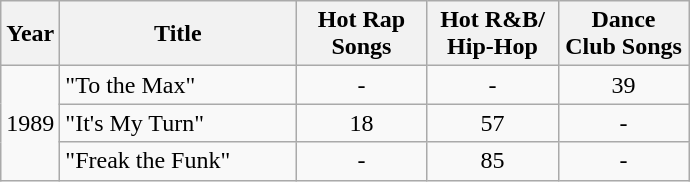<table class="wikitable">
<tr>
<th width="28">Year</th>
<th width="150">Title</th>
<th width="80">Hot Rap Songs</th>
<th width="80">Hot R&B/ Hip-Hop</th>
<th width="80">Dance Club Songs</th>
</tr>
<tr>
<td rowspan="3">1989</td>
<td>"To the Max"</td>
<td align="center">-</td>
<td align="center">-</td>
<td align="center">39</td>
</tr>
<tr>
<td>"It's My Turn"</td>
<td align="center">18</td>
<td align="center">57</td>
<td align="center">-</td>
</tr>
<tr>
<td>"Freak the Funk"</td>
<td align="center">-</td>
<td align="center">85</td>
<td align="center">-</td>
</tr>
</table>
